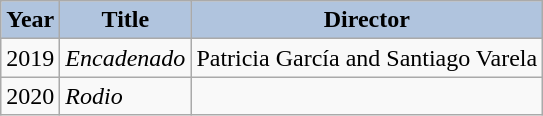<table class="wikitable">
<tr>
<th style="background:#B0C4DE;">Year</th>
<th style="background:#B0C4DE;">Title</th>
<th style="background:#B0C4DE;">Director</th>
</tr>
<tr>
<td>2019</td>
<td><em>Encadenado</em></td>
<td>Patricia García and Santiago Varela</td>
</tr>
<tr>
<td>2020</td>
<td><em>Rodio</em></td>
<td></td>
</tr>
</table>
